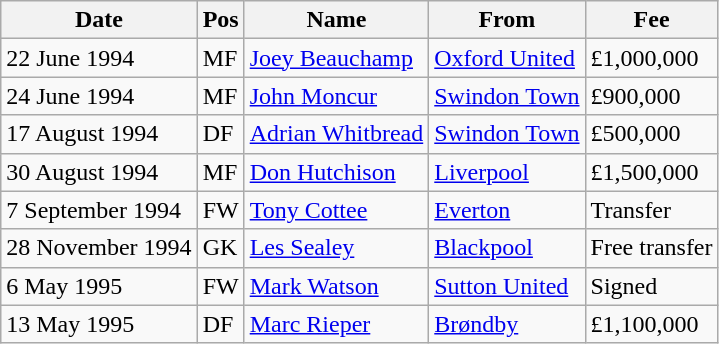<table class="wikitable">
<tr>
<th>Date</th>
<th>Pos</th>
<th>Name</th>
<th>From</th>
<th>Fee</th>
</tr>
<tr>
<td>22 June 1994</td>
<td>MF</td>
<td><a href='#'>Joey Beauchamp</a></td>
<td><a href='#'>Oxford United</a></td>
<td>£1,000,000</td>
</tr>
<tr>
<td>24 June 1994</td>
<td>MF</td>
<td><a href='#'>John Moncur</a></td>
<td><a href='#'>Swindon Town</a></td>
<td>£900,000</td>
</tr>
<tr>
<td>17 August 1994</td>
<td>DF</td>
<td><a href='#'>Adrian Whitbread</a></td>
<td><a href='#'>Swindon Town</a></td>
<td>£500,000</td>
</tr>
<tr>
<td>30 August 1994</td>
<td>MF</td>
<td><a href='#'>Don Hutchison</a></td>
<td><a href='#'>Liverpool</a></td>
<td>£1,500,000</td>
</tr>
<tr>
<td>7 September 1994</td>
<td>FW</td>
<td><a href='#'>Tony Cottee</a></td>
<td><a href='#'>Everton</a></td>
<td>Transfer</td>
</tr>
<tr>
<td>28 November 1994</td>
<td>GK</td>
<td><a href='#'>Les Sealey</a></td>
<td><a href='#'>Blackpool</a></td>
<td>Free transfer</td>
</tr>
<tr>
<td>6 May 1995</td>
<td>FW</td>
<td><a href='#'>Mark Watson</a></td>
<td><a href='#'>Sutton United</a></td>
<td>Signed</td>
</tr>
<tr>
<td>13 May 1995</td>
<td>DF</td>
<td><a href='#'>Marc Rieper</a></td>
<td><a href='#'>Brøndby</a></td>
<td>£1,100,000</td>
</tr>
</table>
